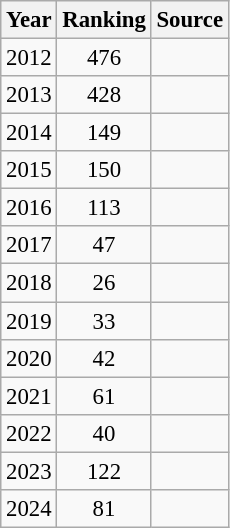<table class="wikitable" style="text-align:center; font-size: 95%;">
<tr>
<th>Year</th>
<th>Ranking</th>
<th>Source</th>
</tr>
<tr>
<td>2012</td>
<td>476</td>
<td></td>
</tr>
<tr>
<td>2013</td>
<td>428</td>
<td></td>
</tr>
<tr>
<td>2014</td>
<td>149</td>
<td></td>
</tr>
<tr>
<td>2015</td>
<td>150</td>
<td></td>
</tr>
<tr>
<td>2016</td>
<td>113</td>
<td></td>
</tr>
<tr>
<td>2017</td>
<td>47</td>
<td></td>
</tr>
<tr>
<td>2018</td>
<td>26</td>
<td></td>
</tr>
<tr>
<td>2019</td>
<td>33</td>
<td></td>
</tr>
<tr>
<td>2020</td>
<td>42</td>
<td></td>
</tr>
<tr>
<td>2021</td>
<td>61</td>
<td></td>
</tr>
<tr>
<td>2022</td>
<td>40</td>
<td></td>
</tr>
<tr>
<td>2023</td>
<td>122</td>
<td></td>
</tr>
<tr>
<td>2024</td>
<td>81</td>
<td></td>
</tr>
</table>
